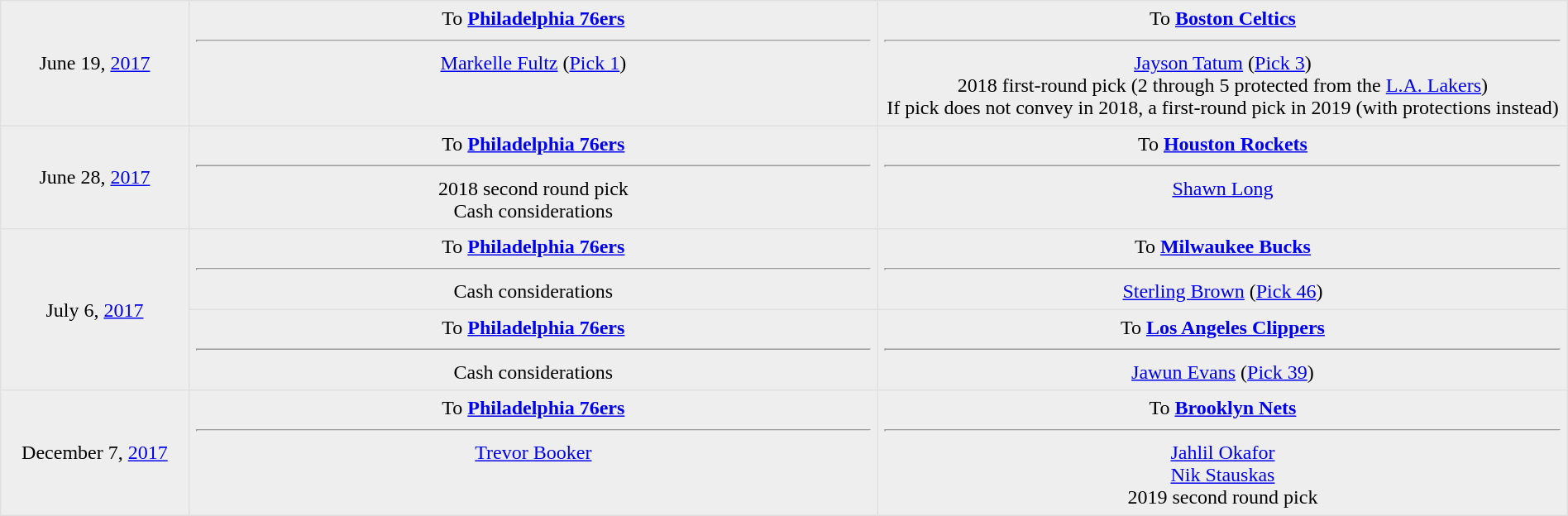<table border=1 style="border-collapse:collapse; text-align: center; width: 100%" bordercolor="#DFDFDF" cellpadding="5">
<tr bgcolor="eeeeee">
<td style="width:12%">June 19, <a href='#'>2017</a></td>
<td style="width:44%" valign="top">To <strong><a href='#'>Philadelphia 76ers</a></strong><hr><a href='#'>Markelle Fultz</a> (<a href='#'>Pick 1</a>)</td>
<td style="width:44%" valign="top">To <strong><a href='#'>Boston Celtics</a></strong><hr><a href='#'>Jayson Tatum</a> (<a href='#'>Pick 3</a>)<br>2018 first-round pick (2 through 5 protected from the <a href='#'>L.A. Lakers</a>)<br>If pick does not convey in 2018, a first-round pick in 2019 (with protections instead)</td>
</tr>
<tr style="background:#eee;">
<td style="width:12%">June 28, <a href='#'>2017</a></td>
<td style="width:44; vertical-align:top;">To <strong><a href='#'>Philadelphia 76ers</a></strong><hr>2018 second round pick<br>Cash considerations</td>
<td style="width:44; vertical-align:top;">To <strong><a href='#'>Houston Rockets</a></strong><hr><a href='#'>Shawn Long</a></td>
</tr>
<tr style="background:#eee;">
<td style="width:12%" rowspan=2>July 6, <a href='#'>2017</a></td>
<td style="width:44; vertical-align:top;">To <strong><a href='#'>Philadelphia 76ers</a></strong><hr>Cash considerations</td>
<td style="width:44; vertical-align:top;">To <strong><a href='#'>Milwaukee Bucks</a></strong><hr><a href='#'>Sterling Brown</a> (<a href='#'>Pick 46</a>)</td>
</tr>
<tr style="background:#eee;">
<td style="width:44; vertical-align:top;">To <strong><a href='#'>Philadelphia 76ers</a></strong><hr>Cash considerations</td>
<td style="width:44; vertical-align:top;">To <strong><a href='#'>Los Angeles Clippers</a></strong><hr><a href='#'>Jawun Evans</a> (<a href='#'>Pick 39</a>)</td>
</tr>
<tr style="background:#eee;">
<td style="width:12%" rowspan=2>December 7, <a href='#'>2017</a></td>
<td style="width:44; vertical-align:top;">To <strong><a href='#'>Philadelphia 76ers</a></strong><hr><a href='#'>Trevor Booker</a></td>
<td style="width:44; vertical-align:top;">To <strong><a href='#'>Brooklyn Nets</a></strong><hr><a href='#'>Jahlil Okafor</a><br><a href='#'>Nik Stauskas</a><br>2019 second round pick</td>
</tr>
</table>
